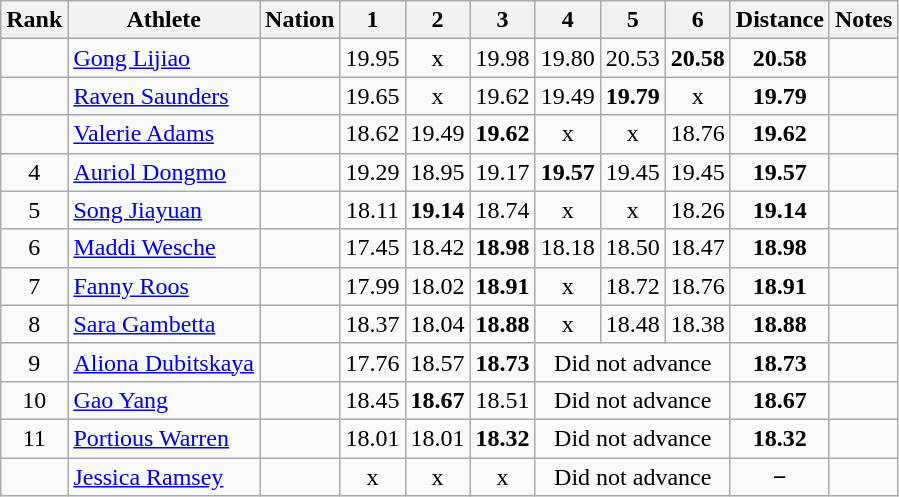<table class="wikitable sortable" style="text-align:center">
<tr>
<th>Rank</th>
<th>Athlete</th>
<th>Nation</th>
<th>1</th>
<th>2</th>
<th>3</th>
<th>4</th>
<th>5</th>
<th>6</th>
<th>Distance</th>
<th>Notes</th>
</tr>
<tr>
<td></td>
<td align="left"><a href='#'>Gong Lijiao</a></td>
<td align="left"></td>
<td>19.95</td>
<td>x</td>
<td>19.98</td>
<td>19.80</td>
<td>20.53</td>
<td><strong>20.58</strong></td>
<td><strong>20.58</strong></td>
<td></td>
</tr>
<tr>
<td></td>
<td align="left"><a href='#'>Raven Saunders</a></td>
<td align="left"></td>
<td>19.65</td>
<td>x</td>
<td>19.62</td>
<td>19.49</td>
<td><strong>19.79</strong></td>
<td>x</td>
<td><strong>19.79</strong></td>
<td></td>
</tr>
<tr>
<td></td>
<td align="left"><a href='#'>Valerie Adams</a></td>
<td align="left"></td>
<td>18.62</td>
<td>19.49</td>
<td><strong>19.62</strong></td>
<td>x</td>
<td>x</td>
<td>18.76</td>
<td><strong>19.62</strong></td>
<td></td>
</tr>
<tr>
<td>4</td>
<td align="left"><a href='#'>Auriol Dongmo</a></td>
<td align="left"></td>
<td>19.29</td>
<td>18.95</td>
<td>19.17</td>
<td><strong>19.57</strong></td>
<td>19.45</td>
<td>19.45</td>
<td><strong>19.57</strong></td>
<td></td>
</tr>
<tr>
<td>5</td>
<td align="left"><a href='#'>Song Jiayuan</a></td>
<td align="left"></td>
<td>18.11</td>
<td><strong>19.14</strong></td>
<td>18.74</td>
<td>x</td>
<td>x</td>
<td>18.26</td>
<td><strong>19.14</strong></td>
<td></td>
</tr>
<tr>
<td>6</td>
<td align="left"><a href='#'>Maddi Wesche</a></td>
<td align="left"></td>
<td>17.45</td>
<td>18.42</td>
<td><strong>18.98</strong></td>
<td>18.18</td>
<td>18.50</td>
<td>18.47</td>
<td><strong>18.98</strong></td>
<td></td>
</tr>
<tr>
<td>7</td>
<td align="left"><a href='#'>Fanny Roos</a></td>
<td align="left"></td>
<td>17.99</td>
<td>18.02</td>
<td><strong>18.91</strong></td>
<td>x</td>
<td>18.72</td>
<td>18.76</td>
<td><strong>18.91</strong></td>
<td></td>
</tr>
<tr>
<td>8</td>
<td align="left"><a href='#'>Sara Gambetta</a></td>
<td align="left"></td>
<td>18.37</td>
<td>18.04</td>
<td><strong>18.88</strong></td>
<td>x</td>
<td>18.48</td>
<td>18.38</td>
<td><strong>18.88</strong></td>
<td></td>
</tr>
<tr>
<td>9</td>
<td align="left"><a href='#'>Aliona Dubitskaya</a></td>
<td align="left"></td>
<td>17.76</td>
<td>18.57</td>
<td><strong>18.73</strong></td>
<td colspan="3">Did not advance</td>
<td><strong>18.73</strong></td>
<td></td>
</tr>
<tr>
<td>10</td>
<td align="left"><a href='#'>Gao Yang</a></td>
<td align="left"></td>
<td>18.45</td>
<td><strong>18.67</strong></td>
<td>18.51</td>
<td colspan="3">Did not advance</td>
<td><strong>18.67</strong></td>
<td></td>
</tr>
<tr>
<td>11</td>
<td align="left"><a href='#'>Portious Warren</a></td>
<td align="left"></td>
<td>18.01</td>
<td>18.01</td>
<td><strong>18.32</strong></td>
<td colspan="3">Did not advance</td>
<td><strong>18.32</strong></td>
<td></td>
</tr>
<tr>
<td></td>
<td align="left"><a href='#'>Jessica Ramsey</a></td>
<td align="left"></td>
<td>x</td>
<td>x</td>
<td>x</td>
<td colspan="3">Did not advance</td>
<td><strong>−</strong></td>
<td></td>
</tr>
</table>
